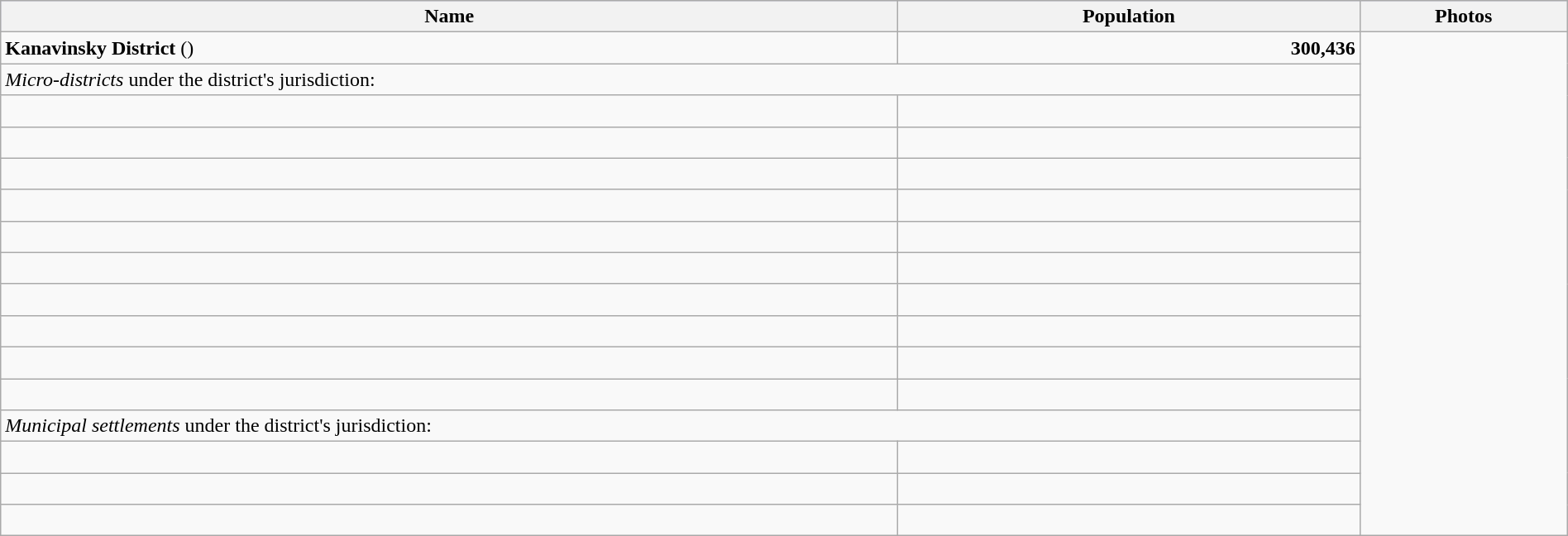<table width=100% class="wikitable">
<tr bgcolor="#CCCCFF" align="left">
<th>Name</th>
<th>Population</th>
<th>Photos</th>
</tr>
<tr valign="top">
<td><strong>Kanavinsky District</strong> ()</td>
<td align="right"><strong>300,436</strong></td>
<td rowspan=16></td>
</tr>
<tr valign="top">
<td colspan=2><em>Micro-districts</em> under the district's jurisdiction:</td>
</tr>
<tr>
<td><br></td>
<td align="right"></td>
</tr>
<tr>
<td><br></td>
<td align="right"></td>
</tr>
<tr>
<td><br></td>
<td align="right"></td>
</tr>
<tr>
<td><br></td>
<td align="right"></td>
</tr>
<tr>
<td><br></td>
<td align="right"></td>
</tr>
<tr>
<td><br></td>
<td align="right"></td>
</tr>
<tr>
<td><br></td>
<td align="right"></td>
</tr>
<tr>
<td><br></td>
<td align="right"></td>
</tr>
<tr>
<td><br></td>
<td align="right"></td>
</tr>
<tr>
<td><br></td>
<td align="right"></td>
</tr>
<tr valign="top">
<td colspan=2><em>Municipal settlements</em> under the district's jurisdiction:</td>
</tr>
<tr>
<td><br></td>
<td align="right"></td>
</tr>
<tr>
<td><br></td>
<td align="right"></td>
</tr>
<tr>
<td><br></td>
<td align="right"></td>
</tr>
</table>
